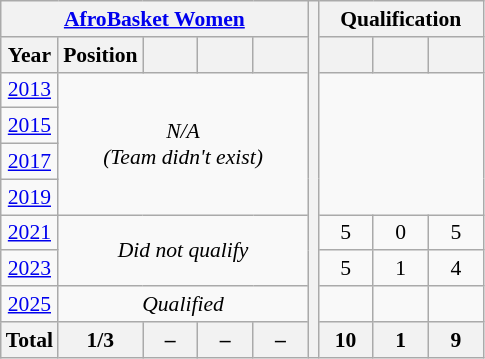<table class="wikitable" style="text-align: center;font-size:90%;">
<tr>
<th colspan=5><a href='#'>AfroBasket Women</a></th>
<th rowspan="10"></th>
<th colspan=3>Qualification</th>
</tr>
<tr>
<th>Year</th>
<th>Position</th>
<th width=30></th>
<th width=30></th>
<th width=30></th>
<th width=30></th>
<th width=30></th>
<th width=30></th>
</tr>
<tr>
<td> <a href='#'>2013</a></td>
<td colspan="4" rowspan="4"><em>N/A</em><br><em>(Team didn't exist)</em></td>
<td colspan="3" rowspan="4"></td>
</tr>
<tr>
<td> <a href='#'>2015</a></td>
</tr>
<tr>
<td> <a href='#'>2017</a></td>
</tr>
<tr>
<td> <a href='#'>2019</a></td>
</tr>
<tr>
<td> <a href='#'>2021</a></td>
<td colspan=4 rowspan=2><em>Did not qualify</em></td>
<td>5</td>
<td>0</td>
<td>5</td>
</tr>
<tr>
<td> <a href='#'>2023</a></td>
<td>5</td>
<td>1</td>
<td>4</td>
</tr>
<tr>
<td> <a href='#'>2025</a></td>
<td colspan=4><em>Qualified</em></td>
<td></td>
<td></td>
<td></td>
</tr>
<tr>
<th>Total</th>
<th>1/3</th>
<th>–</th>
<th>–</th>
<th>–</th>
<th>10</th>
<th>1</th>
<th>9</th>
</tr>
</table>
